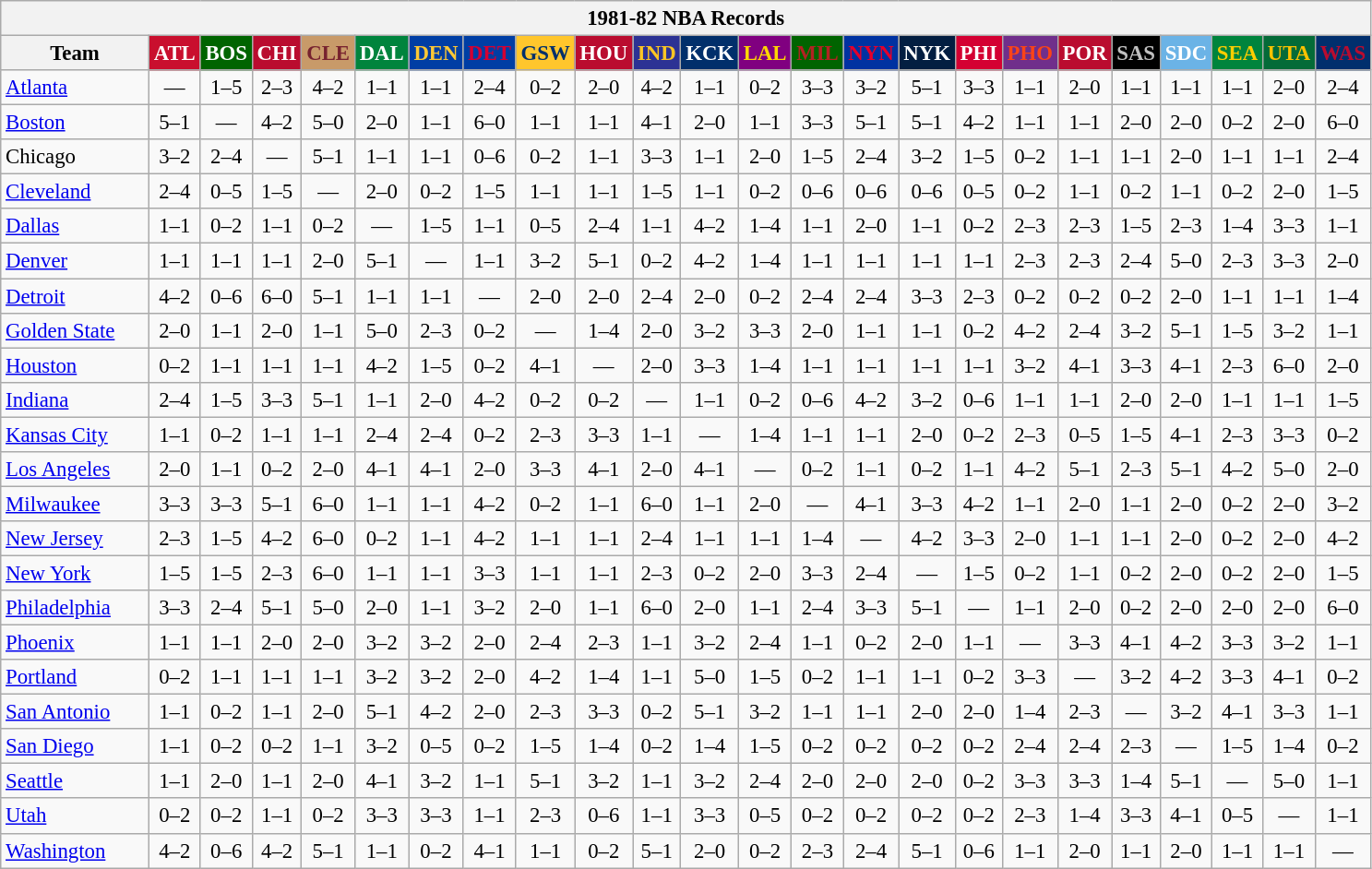<table class="wikitable" style="font-size:95%; text-align:center;">
<tr>
<th colspan=24>1981-82 NBA Records</th>
</tr>
<tr>
<th width=100>Team</th>
<th style="background:#C90F2E;color:#FFFFFF;width=35">ATL</th>
<th style="background:#006400;color:#FFFFFF;width=35">BOS</th>
<th style="background:#BA0C2F;color:#FFFFFF;width=35">CHI</th>
<th style="background:#C89A69;color:#77222F;width=35">CLE</th>
<th style="background:#00843D;color:#FFFFFF;width=35">DAL</th>
<th style="background:#003EA4;color:#FDC835;width=35">DEN</th>
<th style="background:#003EA4;color:#D50032;width=35">DET</th>
<th style="background:#FFC62C;color:#012F6B;width=35">GSW</th>
<th style="background:#BA0C2F;color:#FFFFFF;width=35">HOU</th>
<th style="background:#2C3294;color:#FCC624;width=35">IND</th>
<th style="background:#012F6B;color:#FFFFFF;width=35">KCK</th>
<th style="background:#800080;color:#FFD700;width=35">LAL</th>
<th style="background:#006400;color:#B22222;width=35">MIL</th>
<th style="background:#0032A1;color:#E5002B;width=35">NYN</th>
<th style="background:#031E41;color:#FFFFFF;width=35">NYK</th>
<th style="background:#D40032;color:#FFFFFF;width=35">PHI</th>
<th style="background:#702F8B;color:#FA4417;width=35">PHO</th>
<th style="background:#BA0C2F;color:#FFFFFF;width=35">POR</th>
<th style="background:#000000;color:#C0C0C0;width=35">SAS</th>
<th style="background:#6BB3E6;color:#FFFFFF;width=35">SDC</th>
<th style="background:#00843D;color:#FFCD01;width=35">SEA</th>
<th style="background:#046B38;color:#FCC200;width=35">UTA</th>
<th style="background:#012F6D;color:#BA0C2F;width=35">WAS</th>
</tr>
<tr>
<td style="text-align:left;"><a href='#'>Atlanta</a></td>
<td>—</td>
<td>1–5</td>
<td>2–3</td>
<td>4–2</td>
<td>1–1</td>
<td>1–1</td>
<td>2–4</td>
<td>0–2</td>
<td>2–0</td>
<td>4–2</td>
<td>1–1</td>
<td>0–2</td>
<td>3–3</td>
<td>3–2</td>
<td>5–1</td>
<td>3–3</td>
<td>1–1</td>
<td>2–0</td>
<td>1–1</td>
<td>1–1</td>
<td>1–1</td>
<td>2–0</td>
<td>2–4</td>
</tr>
<tr>
<td style="text-align:left;"><a href='#'>Boston</a></td>
<td>5–1</td>
<td>—</td>
<td>4–2</td>
<td>5–0</td>
<td>2–0</td>
<td>1–1</td>
<td>6–0</td>
<td>1–1</td>
<td>1–1</td>
<td>4–1</td>
<td>2–0</td>
<td>1–1</td>
<td>3–3</td>
<td>5–1</td>
<td>5–1</td>
<td>4–2</td>
<td>1–1</td>
<td>1–1</td>
<td>2–0</td>
<td>2–0</td>
<td>0–2</td>
<td>2–0</td>
<td>6–0</td>
</tr>
<tr>
<td style="text-align:left;">Chicago</td>
<td>3–2</td>
<td>2–4</td>
<td>—</td>
<td>5–1</td>
<td>1–1</td>
<td>1–1</td>
<td>0–6</td>
<td>0–2</td>
<td>1–1</td>
<td>3–3</td>
<td>1–1</td>
<td>2–0</td>
<td>1–5</td>
<td>2–4</td>
<td>3–2</td>
<td>1–5</td>
<td>0–2</td>
<td>1–1</td>
<td>1–1</td>
<td>2–0</td>
<td>1–1</td>
<td>1–1</td>
<td>2–4</td>
</tr>
<tr>
<td style="text-align:left;"><a href='#'>Cleveland</a></td>
<td>2–4</td>
<td>0–5</td>
<td>1–5</td>
<td>—</td>
<td>2–0</td>
<td>0–2</td>
<td>1–5</td>
<td>1–1</td>
<td>1–1</td>
<td>1–5</td>
<td>1–1</td>
<td>0–2</td>
<td>0–6</td>
<td>0–6</td>
<td>0–6</td>
<td>0–5</td>
<td>0–2</td>
<td>1–1</td>
<td>0–2</td>
<td>1–1</td>
<td>0–2</td>
<td>2–0</td>
<td>1–5</td>
</tr>
<tr>
<td style="text-align:left;"><a href='#'>Dallas</a></td>
<td>1–1</td>
<td>0–2</td>
<td>1–1</td>
<td>0–2</td>
<td>—</td>
<td>1–5</td>
<td>1–1</td>
<td>0–5</td>
<td>2–4</td>
<td>1–1</td>
<td>4–2</td>
<td>1–4</td>
<td>1–1</td>
<td>2–0</td>
<td>1–1</td>
<td>0–2</td>
<td>2–3</td>
<td>2–3</td>
<td>1–5</td>
<td>2–3</td>
<td>1–4</td>
<td>3–3</td>
<td>1–1</td>
</tr>
<tr>
<td style="text-align:left;"><a href='#'>Denver</a></td>
<td>1–1</td>
<td>1–1</td>
<td>1–1</td>
<td>2–0</td>
<td>5–1</td>
<td>—</td>
<td>1–1</td>
<td>3–2</td>
<td>5–1</td>
<td>0–2</td>
<td>4–2</td>
<td>1–4</td>
<td>1–1</td>
<td>1–1</td>
<td>1–1</td>
<td>1–1</td>
<td>2–3</td>
<td>2–3</td>
<td>2–4</td>
<td>5–0</td>
<td>2–3</td>
<td>3–3</td>
<td>2–0</td>
</tr>
<tr>
<td style="text-align:left;"><a href='#'>Detroit</a></td>
<td>4–2</td>
<td>0–6</td>
<td>6–0</td>
<td>5–1</td>
<td>1–1</td>
<td>1–1</td>
<td>—</td>
<td>2–0</td>
<td>2–0</td>
<td>2–4</td>
<td>2–0</td>
<td>0–2</td>
<td>2–4</td>
<td>2–4</td>
<td>3–3</td>
<td>2–3</td>
<td>0–2</td>
<td>0–2</td>
<td>0–2</td>
<td>2–0</td>
<td>1–1</td>
<td>1–1</td>
<td>1–4</td>
</tr>
<tr>
<td style="text-align:left;"><a href='#'>Golden State</a></td>
<td>2–0</td>
<td>1–1</td>
<td>2–0</td>
<td>1–1</td>
<td>5–0</td>
<td>2–3</td>
<td>0–2</td>
<td>—</td>
<td>1–4</td>
<td>2–0</td>
<td>3–2</td>
<td>3–3</td>
<td>2–0</td>
<td>1–1</td>
<td>1–1</td>
<td>0–2</td>
<td>4–2</td>
<td>2–4</td>
<td>3–2</td>
<td>5–1</td>
<td>1–5</td>
<td>3–2</td>
<td>1–1</td>
</tr>
<tr>
<td style="text-align:left;"><a href='#'>Houston</a></td>
<td>0–2</td>
<td>1–1</td>
<td>1–1</td>
<td>1–1</td>
<td>4–2</td>
<td>1–5</td>
<td>0–2</td>
<td>4–1</td>
<td>—</td>
<td>2–0</td>
<td>3–3</td>
<td>1–4</td>
<td>1–1</td>
<td>1–1</td>
<td>1–1</td>
<td>1–1</td>
<td>3–2</td>
<td>4–1</td>
<td>3–3</td>
<td>4–1</td>
<td>2–3</td>
<td>6–0</td>
<td>2–0</td>
</tr>
<tr>
<td style="text-align:left;"><a href='#'>Indiana</a></td>
<td>2–4</td>
<td>1–5</td>
<td>3–3</td>
<td>5–1</td>
<td>1–1</td>
<td>2–0</td>
<td>4–2</td>
<td>0–2</td>
<td>0–2</td>
<td>—</td>
<td>1–1</td>
<td>0–2</td>
<td>0–6</td>
<td>4–2</td>
<td>3–2</td>
<td>0–6</td>
<td>1–1</td>
<td>1–1</td>
<td>2–0</td>
<td>2–0</td>
<td>1–1</td>
<td>1–1</td>
<td>1–5</td>
</tr>
<tr>
<td style="text-align:left;"><a href='#'>Kansas City</a></td>
<td>1–1</td>
<td>0–2</td>
<td>1–1</td>
<td>1–1</td>
<td>2–4</td>
<td>2–4</td>
<td>0–2</td>
<td>2–3</td>
<td>3–3</td>
<td>1–1</td>
<td>—</td>
<td>1–4</td>
<td>1–1</td>
<td>1–1</td>
<td>2–0</td>
<td>0–2</td>
<td>2–3</td>
<td>0–5</td>
<td>1–5</td>
<td>4–1</td>
<td>2–3</td>
<td>3–3</td>
<td>0–2</td>
</tr>
<tr>
<td style="text-align:left;"><a href='#'>Los Angeles</a></td>
<td>2–0</td>
<td>1–1</td>
<td>0–2</td>
<td>2–0</td>
<td>4–1</td>
<td>4–1</td>
<td>2–0</td>
<td>3–3</td>
<td>4–1</td>
<td>2–0</td>
<td>4–1</td>
<td>—</td>
<td>0–2</td>
<td>1–1</td>
<td>0–2</td>
<td>1–1</td>
<td>4–2</td>
<td>5–1</td>
<td>2–3</td>
<td>5–1</td>
<td>4–2</td>
<td>5–0</td>
<td>2–0</td>
</tr>
<tr>
<td style="text-align:left;"><a href='#'>Milwaukee</a></td>
<td>3–3</td>
<td>3–3</td>
<td>5–1</td>
<td>6–0</td>
<td>1–1</td>
<td>1–1</td>
<td>4–2</td>
<td>0–2</td>
<td>1–1</td>
<td>6–0</td>
<td>1–1</td>
<td>2–0</td>
<td>—</td>
<td>4–1</td>
<td>3–3</td>
<td>4–2</td>
<td>1–1</td>
<td>2–0</td>
<td>1–1</td>
<td>2–0</td>
<td>0–2</td>
<td>2–0</td>
<td>3–2</td>
</tr>
<tr>
<td style="text-align:left;"><a href='#'>New Jersey</a></td>
<td>2–3</td>
<td>1–5</td>
<td>4–2</td>
<td>6–0</td>
<td>0–2</td>
<td>1–1</td>
<td>4–2</td>
<td>1–1</td>
<td>1–1</td>
<td>2–4</td>
<td>1–1</td>
<td>1–1</td>
<td>1–4</td>
<td>—</td>
<td>4–2</td>
<td>3–3</td>
<td>2–0</td>
<td>1–1</td>
<td>1–1</td>
<td>2–0</td>
<td>0–2</td>
<td>2–0</td>
<td>4–2</td>
</tr>
<tr>
<td style="text-align:left;"><a href='#'>New York</a></td>
<td>1–5</td>
<td>1–5</td>
<td>2–3</td>
<td>6–0</td>
<td>1–1</td>
<td>1–1</td>
<td>3–3</td>
<td>1–1</td>
<td>1–1</td>
<td>2–3</td>
<td>0–2</td>
<td>2–0</td>
<td>3–3</td>
<td>2–4</td>
<td>—</td>
<td>1–5</td>
<td>0–2</td>
<td>1–1</td>
<td>0–2</td>
<td>2–0</td>
<td>0–2</td>
<td>2–0</td>
<td>1–5</td>
</tr>
<tr>
<td style="text-align:left;"><a href='#'>Philadelphia</a></td>
<td>3–3</td>
<td>2–4</td>
<td>5–1</td>
<td>5–0</td>
<td>2–0</td>
<td>1–1</td>
<td>3–2</td>
<td>2–0</td>
<td>1–1</td>
<td>6–0</td>
<td>2–0</td>
<td>1–1</td>
<td>2–4</td>
<td>3–3</td>
<td>5–1</td>
<td>—</td>
<td>1–1</td>
<td>2–0</td>
<td>0–2</td>
<td>2–0</td>
<td>2–0</td>
<td>2–0</td>
<td>6–0</td>
</tr>
<tr>
<td style="text-align:left;"><a href='#'>Phoenix</a></td>
<td>1–1</td>
<td>1–1</td>
<td>2–0</td>
<td>2–0</td>
<td>3–2</td>
<td>3–2</td>
<td>2–0</td>
<td>2–4</td>
<td>2–3</td>
<td>1–1</td>
<td>3–2</td>
<td>2–4</td>
<td>1–1</td>
<td>0–2</td>
<td>2–0</td>
<td>1–1</td>
<td>—</td>
<td>3–3</td>
<td>4–1</td>
<td>4–2</td>
<td>3–3</td>
<td>3–2</td>
<td>1–1</td>
</tr>
<tr>
<td style="text-align:left;"><a href='#'>Portland</a></td>
<td>0–2</td>
<td>1–1</td>
<td>1–1</td>
<td>1–1</td>
<td>3–2</td>
<td>3–2</td>
<td>2–0</td>
<td>4–2</td>
<td>1–4</td>
<td>1–1</td>
<td>5–0</td>
<td>1–5</td>
<td>0–2</td>
<td>1–1</td>
<td>1–1</td>
<td>0–2</td>
<td>3–3</td>
<td>—</td>
<td>3–2</td>
<td>4–2</td>
<td>3–3</td>
<td>4–1</td>
<td>0–2</td>
</tr>
<tr>
<td style="text-align:left;"><a href='#'>San Antonio</a></td>
<td>1–1</td>
<td>0–2</td>
<td>1–1</td>
<td>2–0</td>
<td>5–1</td>
<td>4–2</td>
<td>2–0</td>
<td>2–3</td>
<td>3–3</td>
<td>0–2</td>
<td>5–1</td>
<td>3–2</td>
<td>1–1</td>
<td>1–1</td>
<td>2–0</td>
<td>2–0</td>
<td>1–4</td>
<td>2–3</td>
<td>—</td>
<td>3–2</td>
<td>4–1</td>
<td>3–3</td>
<td>1–1</td>
</tr>
<tr>
<td style="text-align:left;"><a href='#'>San Diego</a></td>
<td>1–1</td>
<td>0–2</td>
<td>0–2</td>
<td>1–1</td>
<td>3–2</td>
<td>0–5</td>
<td>0–2</td>
<td>1–5</td>
<td>1–4</td>
<td>0–2</td>
<td>1–4</td>
<td>1–5</td>
<td>0–2</td>
<td>0–2</td>
<td>0–2</td>
<td>0–2</td>
<td>2–4</td>
<td>2–4</td>
<td>2–3</td>
<td>—</td>
<td>1–5</td>
<td>1–4</td>
<td>0–2</td>
</tr>
<tr>
<td style="text-align:left;"><a href='#'>Seattle</a></td>
<td>1–1</td>
<td>2–0</td>
<td>1–1</td>
<td>2–0</td>
<td>4–1</td>
<td>3–2</td>
<td>1–1</td>
<td>5–1</td>
<td>3–2</td>
<td>1–1</td>
<td>3–2</td>
<td>2–4</td>
<td>2–0</td>
<td>2–0</td>
<td>2–0</td>
<td>0–2</td>
<td>3–3</td>
<td>3–3</td>
<td>1–4</td>
<td>5–1</td>
<td>—</td>
<td>5–0</td>
<td>1–1</td>
</tr>
<tr>
<td style="text-align:left;"><a href='#'>Utah</a></td>
<td>0–2</td>
<td>0–2</td>
<td>1–1</td>
<td>0–2</td>
<td>3–3</td>
<td>3–3</td>
<td>1–1</td>
<td>2–3</td>
<td>0–6</td>
<td>1–1</td>
<td>3–3</td>
<td>0–5</td>
<td>0–2</td>
<td>0–2</td>
<td>0–2</td>
<td>0–2</td>
<td>2–3</td>
<td>1–4</td>
<td>3–3</td>
<td>4–1</td>
<td>0–5</td>
<td>—</td>
<td>1–1</td>
</tr>
<tr>
<td style="text-align:left;"><a href='#'>Washington</a></td>
<td>4–2</td>
<td>0–6</td>
<td>4–2</td>
<td>5–1</td>
<td>1–1</td>
<td>0–2</td>
<td>4–1</td>
<td>1–1</td>
<td>0–2</td>
<td>5–1</td>
<td>2–0</td>
<td>0–2</td>
<td>2–3</td>
<td>2–4</td>
<td>5–1</td>
<td>0–6</td>
<td>1–1</td>
<td>2–0</td>
<td>1–1</td>
<td>2–0</td>
<td>1–1</td>
<td>1–1</td>
<td>—</td>
</tr>
</table>
